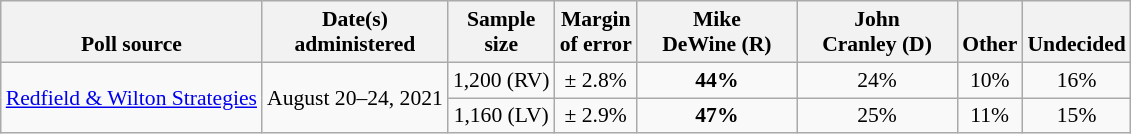<table class="wikitable" style="font-size:90%;text-align:center;">
<tr valign=bottom>
<th>Poll source</th>
<th>Date(s)<br>administered</th>
<th>Sample<br>size</th>
<th>Margin<br>of error</th>
<th style="width:100px;">Mike<br>DeWine (R)</th>
<th style="width:100px;">John<br>Cranley (D)</th>
<th>Other</th>
<th>Undecided</th>
</tr>
<tr>
<td style="text-align:left;" rowspan="2"><a href='#'>Redfield & Wilton Strategies</a></td>
<td rowspan="2">August 20–24, 2021</td>
<td>1,200 (RV)</td>
<td>± 2.8%</td>
<td><strong>44%</strong></td>
<td>24%</td>
<td>10%</td>
<td>16%</td>
</tr>
<tr>
<td>1,160 (LV)</td>
<td>± 2.9%</td>
<td><strong>47%</strong></td>
<td>25%</td>
<td>11%</td>
<td>15%</td>
</tr>
</table>
